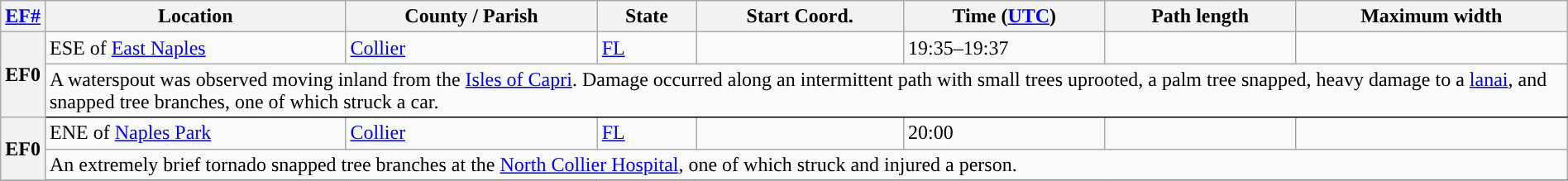<table class="wikitable sortable" style="width:100%;">
<tr>
<th scope="col" width="2%" align="center"><a href='#'>EF#</a></th>
<th scope="col" align="center" class="unsortable">Location</th>
<th scope="col" align="center" class="unsortable">County / Parish</th>
<th scope="col" align="center">State</th>
<th scope="col" align="center">Start Coord.</th>
<th scope="col" align="center">Time (<a href='#'>UTC</a>)</th>
<th scope="col" align="center">Path length</th>
<th scope="col" align="center">Maximum width</th>
</tr>
<tr>
<th scope="row" rowspan="2" style="background-color:#">EF0</th>
<td>ESE of <a href='#'>East Naples</a></td>
<td><a href='#'>Collier</a></td>
<td><a href='#'>FL</a></td>
<td></td>
<td>19:35–19:37</td>
<td></td>
<td></td>
</tr>
<tr class="expand-child">
<td colspan="8" style=" border-bottom: 1px solid black;">A waterspout was observed moving inland from the <a href='#'>Isles of Capri</a>. Damage occurred along an intermittent path with small trees uprooted, a palm tree snapped, heavy damage to a <a href='#'>lanai</a>, and snapped tree branches, one of which struck a car.</td>
</tr>
<tr>
<th scope="row" rowspan="2" style="background-color:#">EF0</th>
<td>ENE of <a href='#'>Naples Park</a></td>
<td><a href='#'>Collier</a></td>
<td><a href='#'>FL</a></td>
<td></td>
<td>20:00</td>
<td></td>
<td></td>
</tr>
<tr class="expand-child">
<td colspan="8" style=" border-bottom: 1px solid black;">An extremely brief tornado snapped tree branches at the <a href='#'>North Collier Hospital</a>, one of which struck and injured a person.</td>
</tr>
<tr>
</tr>
</table>
